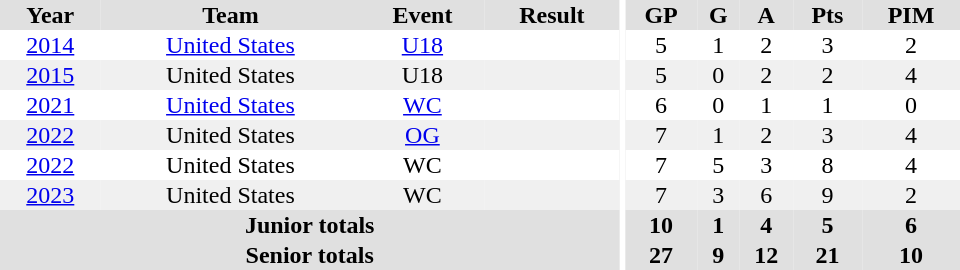<table border="0" cellpadding="1" cellspacing="0" ID="Table3" style="text-align:center; width:40em;">
<tr bgcolor="#e0e0e0">
<th>Year</th>
<th>Team</th>
<th>Event</th>
<th>Result</th>
<th rowspan="104" bgcolor="#ffffff"></th>
<th>GP</th>
<th>G</th>
<th>A</th>
<th>Pts</th>
<th>PIM</th>
</tr>
<tr>
<td><a href='#'>2014</a></td>
<td><a href='#'>United States</a></td>
<td><a href='#'>U18</a></td>
<td></td>
<td>5</td>
<td>1</td>
<td>2</td>
<td>3</td>
<td>2</td>
</tr>
<tr bgcolor="#f0f0f0">
<td><a href='#'>2015</a></td>
<td>United States</td>
<td>U18</td>
<td></td>
<td>5</td>
<td>0</td>
<td>2</td>
<td>2</td>
<td>4</td>
</tr>
<tr>
<td><a href='#'>2021</a></td>
<td><a href='#'>United States</a></td>
<td><a href='#'>WC</a></td>
<td></td>
<td>6</td>
<td>0</td>
<td>1</td>
<td>1</td>
<td>0</td>
</tr>
<tr bgcolor="#f0f0f0">
<td><a href='#'>2022</a></td>
<td>United States</td>
<td><a href='#'>OG</a></td>
<td></td>
<td>7</td>
<td>1</td>
<td>2</td>
<td>3</td>
<td>4</td>
</tr>
<tr>
<td><a href='#'>2022</a></td>
<td>United States</td>
<td>WC</td>
<td></td>
<td>7</td>
<td>5</td>
<td>3</td>
<td>8</td>
<td>4</td>
</tr>
<tr bgcolor="#f0f0f0">
<td><a href='#'>2023</a></td>
<td>United States</td>
<td>WC</td>
<td></td>
<td>7</td>
<td>3</td>
<td>6</td>
<td>9</td>
<td>2</td>
</tr>
<tr bgcolor="#e0e0e0">
<th colspan="4">Junior totals</th>
<th>10</th>
<th>1</th>
<th>4</th>
<th>5</th>
<th>6</th>
</tr>
<tr bgcolor="#e0e0e0">
<th colspan="4">Senior totals</th>
<th>27</th>
<th>9</th>
<th>12</th>
<th>21</th>
<th>10</th>
</tr>
</table>
